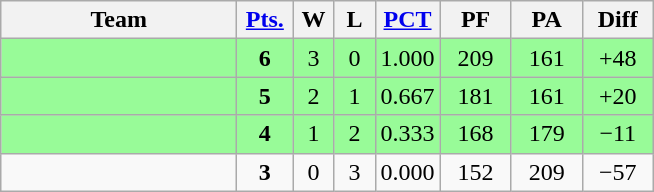<table class=wikitable>
<tr align=center>
<th width=150px>Team</th>
<th width=30px><a href='#'>Pts.</a></th>
<th width=20px>W</th>
<th width=20px>L</th>
<th><a href='#'>PCT</a></th>
<th width=40px>PF</th>
<th width=40px>PA</th>
<th width=40px>Diff</th>
</tr>
<tr align=center bgcolor="#98fb98">
<td align=left></td>
<td><strong>6</strong></td>
<td>3</td>
<td>0</td>
<td>1.000</td>
<td>209</td>
<td>161</td>
<td>+48</td>
</tr>
<tr align=center bgcolor="#98fb98">
<td align=left></td>
<td><strong>5</strong></td>
<td>2</td>
<td>1</td>
<td>0.667</td>
<td>181</td>
<td>161</td>
<td>+20</td>
</tr>
<tr align=center bgcolor="#98fb98">
<td align=left></td>
<td><strong>4</strong></td>
<td>1</td>
<td>2</td>
<td>0.333</td>
<td>168</td>
<td>179</td>
<td>−11</td>
</tr>
<tr align=center>
<td align=left></td>
<td><strong>3</strong></td>
<td>0</td>
<td>3</td>
<td>0.000</td>
<td>152</td>
<td>209</td>
<td>−57</td>
</tr>
</table>
